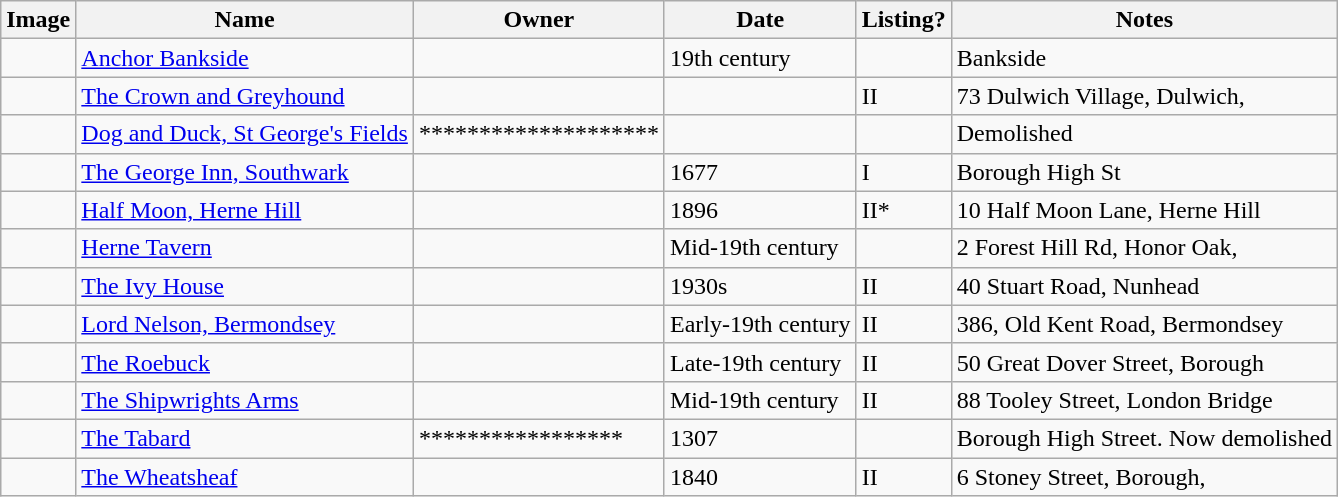<table class="wikitable sortable">
<tr>
<th>Image</th>
<th>Name</th>
<th>Owner</th>
<th>Date</th>
<th>Listing?</th>
<th>Notes</th>
</tr>
<tr>
<td></td>
<td><a href='#'>Anchor Bankside</a></td>
<td></td>
<td>19th century</td>
<td></td>
<td>Bankside</td>
</tr>
<tr>
<td></td>
<td><a href='#'>The Crown and Greyhound</a></td>
<td></td>
<td></td>
<td>II</td>
<td>73 Dulwich Village, Dulwich,</td>
</tr>
<tr>
<td></td>
<td><a href='#'>Dog and Duck, St George's Fields</a></td>
<td>********************</td>
<td></td>
<td></td>
<td>Demolished</td>
</tr>
<tr>
<td></td>
<td><a href='#'>The George Inn, Southwark</a></td>
<td></td>
<td>1677</td>
<td>I</td>
<td>Borough High St</td>
</tr>
<tr>
<td></td>
<td><a href='#'>Half Moon, Herne Hill</a></td>
<td></td>
<td>1896</td>
<td>II*</td>
<td>10 Half Moon Lane, Herne Hill</td>
</tr>
<tr>
<td></td>
<td><a href='#'>Herne Tavern</a></td>
<td></td>
<td>Mid-19th century</td>
<td></td>
<td>2 Forest Hill Rd, Honor Oak,</td>
</tr>
<tr>
<td></td>
<td><a href='#'>The Ivy House</a></td>
<td></td>
<td>1930s</td>
<td>II</td>
<td>40 Stuart Road, Nunhead</td>
</tr>
<tr>
<td></td>
<td><a href='#'>Lord Nelson, Bermondsey</a></td>
<td></td>
<td>Early-19th century</td>
<td>II</td>
<td>386, Old Kent Road, Bermondsey</td>
</tr>
<tr>
<td></td>
<td><a href='#'>The Roebuck</a></td>
<td></td>
<td>Late-19th century</td>
<td>II</td>
<td>50 Great Dover Street, Borough</td>
</tr>
<tr>
<td></td>
<td><a href='#'>The Shipwrights Arms</a></td>
<td></td>
<td>Mid-19th century</td>
<td>II</td>
<td>88 Tooley Street, London Bridge</td>
</tr>
<tr>
<td></td>
<td><a href='#'>The Tabard</a></td>
<td>*****************</td>
<td>1307</td>
<td></td>
<td>Borough High Street. Now demolished</td>
</tr>
<tr>
<td></td>
<td><a href='#'>The Wheatsheaf</a></td>
<td></td>
<td>1840</td>
<td>II</td>
<td>6 Stoney Street, Borough,</td>
</tr>
</table>
